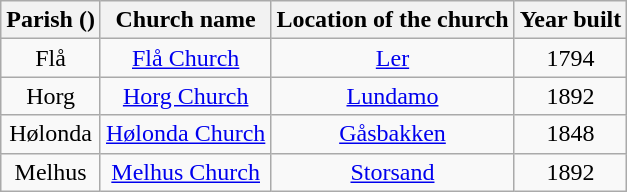<table class="wikitable" style="text-align:center">
<tr>
<th>Parish ()</th>
<th>Church name</th>
<th>Location of the church</th>
<th>Year built</th>
</tr>
<tr>
<td>Flå</td>
<td><a href='#'>Flå Church</a></td>
<td><a href='#'>Ler</a></td>
<td>1794</td>
</tr>
<tr>
<td>Horg</td>
<td><a href='#'>Horg Church</a></td>
<td><a href='#'>Lundamo</a></td>
<td>1892</td>
</tr>
<tr>
<td>Hølonda</td>
<td><a href='#'>Hølonda Church</a></td>
<td><a href='#'>Gåsbakken</a></td>
<td>1848</td>
</tr>
<tr>
<td>Melhus</td>
<td><a href='#'>Melhus Church</a></td>
<td><a href='#'>Storsand</a></td>
<td>1892</td>
</tr>
</table>
